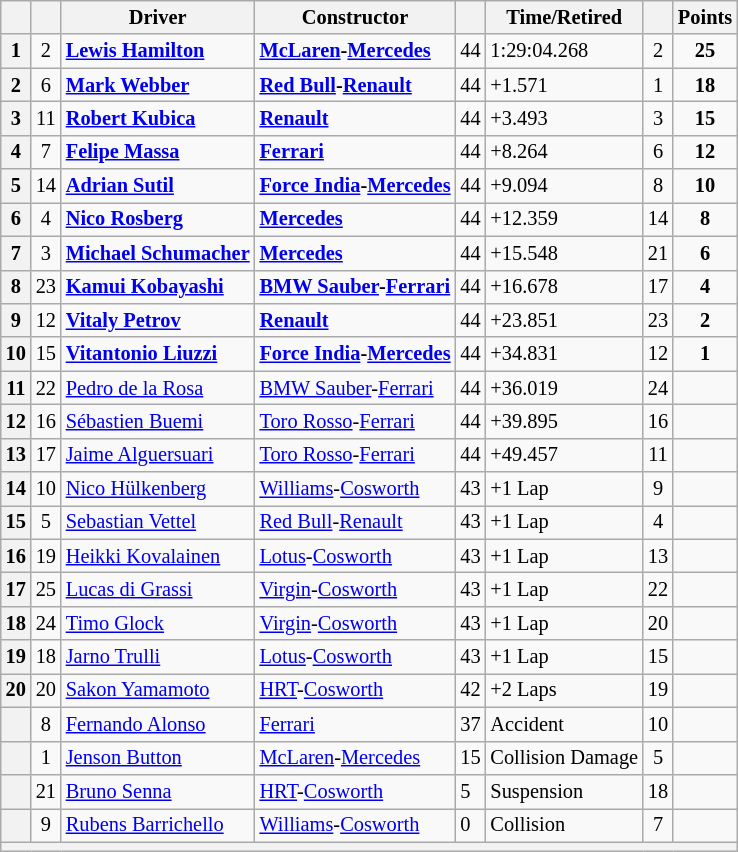<table class="wikitable sortable" style="font-size: 85%">
<tr>
<th scope="col"></th>
<th scope="col"></th>
<th scope="col">Driver</th>
<th scope="col">Constructor</th>
<th scope="col" class="unsortable"></th>
<th scope="col" class="unsortable">Time/Retired</th>
<th scope="col"></th>
<th scope="col">Points</th>
</tr>
<tr>
<th scope="row">1</th>
<td align="center">2</td>
<td data-sort-value="HAM"> <strong><a href='#'>Lewis Hamilton</a></strong></td>
<td><strong><a href='#'>McLaren</a>-<a href='#'>Mercedes</a></strong></td>
<td>44</td>
<td>1:29:04.268</td>
<td align="center">2</td>
<td align="center"><strong>25</strong></td>
</tr>
<tr>
<th scope="row">2</th>
<td align="center">6</td>
<td data-sort-value="WEB"> <strong><a href='#'>Mark Webber</a></strong></td>
<td><strong><a href='#'>Red Bull</a>-<a href='#'>Renault</a></strong></td>
<td>44</td>
<td>+1.571</td>
<td align="center">1</td>
<td align="center"><strong>18</strong></td>
</tr>
<tr>
<th scope="row">3</th>
<td align="center">11</td>
<td data-sort-value="KUB"> <strong><a href='#'>Robert Kubica</a></strong></td>
<td><strong><a href='#'>Renault</a></strong></td>
<td>44</td>
<td>+3.493</td>
<td align="center">3</td>
<td align="center"><strong>15</strong></td>
</tr>
<tr>
<th scope="row">4</th>
<td align="center">7</td>
<td data-sort-value="MAS"> <strong><a href='#'>Felipe Massa</a></strong></td>
<td><strong><a href='#'>Ferrari</a></strong></td>
<td>44</td>
<td>+8.264</td>
<td align="center">6</td>
<td align="center"><strong>12</strong></td>
</tr>
<tr>
<th scope="row">5</th>
<td align="center">14</td>
<td data-sort-value="SUT"> <strong><a href='#'>Adrian Sutil</a></strong></td>
<td><strong><a href='#'>Force India</a>-<a href='#'>Mercedes</a></strong></td>
<td>44</td>
<td>+9.094</td>
<td align="center">8</td>
<td align="center"><strong>10</strong></td>
</tr>
<tr>
<th scope="row">6</th>
<td align="center">4</td>
<td data-sort-value="ROS"> <strong><a href='#'>Nico Rosberg</a></strong></td>
<td><strong><a href='#'>Mercedes</a></strong></td>
<td>44</td>
<td>+12.359</td>
<td align="center">14</td>
<td align="center"><strong>8</strong></td>
</tr>
<tr>
<th scope="row">7</th>
<td align="center">3</td>
<td data-sort-value="SCH"> <strong><a href='#'>Michael Schumacher</a></strong></td>
<td><strong><a href='#'>Mercedes</a></strong></td>
<td>44</td>
<td>+15.548</td>
<td align="center">21</td>
<td align="center"><strong>6</strong></td>
</tr>
<tr>
<th scope="row">8</th>
<td align="center">23</td>
<td data-sort-value="KOB"> <strong><a href='#'>Kamui Kobayashi</a></strong></td>
<td><strong><a href='#'>BMW Sauber</a>-<a href='#'>Ferrari</a></strong></td>
<td>44</td>
<td>+16.678</td>
<td align="center">17</td>
<td align="center"><strong>4</strong></td>
</tr>
<tr>
<th scope="row">9</th>
<td align="center">12</td>
<td data-sort-value="PET"> <strong><a href='#'>Vitaly Petrov</a></strong></td>
<td><strong><a href='#'>Renault</a></strong></td>
<td>44</td>
<td>+23.851</td>
<td align="center">23</td>
<td align="center"><strong>2</strong></td>
</tr>
<tr>
<th scope="row">10</th>
<td align="center">15</td>
<td data-sort-value="LIU"> <strong><a href='#'>Vitantonio Liuzzi</a></strong></td>
<td><strong><a href='#'>Force India</a>-<a href='#'>Mercedes</a></strong></td>
<td>44</td>
<td>+34.831</td>
<td align="center">12</td>
<td align="center"><strong>1</strong></td>
</tr>
<tr>
<th scope="row">11</th>
<td align="center">22</td>
<td data-sort-value="DEL"> <a href='#'>Pedro de la Rosa</a></td>
<td><a href='#'>BMW Sauber</a>-<a href='#'>Ferrari</a></td>
<td>44</td>
<td>+36.019</td>
<td align="center">24</td>
<td></td>
</tr>
<tr>
<th scope="row">12</th>
<td align="center">16</td>
<td data-sort-value="BUE"> <a href='#'>Sébastien Buemi</a></td>
<td><a href='#'>Toro Rosso</a>-<a href='#'>Ferrari</a></td>
<td>44</td>
<td>+39.895</td>
<td align="center">16</td>
<td></td>
</tr>
<tr>
<th scope="row">13</th>
<td align="center">17</td>
<td data-sort-value="ALG"> <a href='#'>Jaime Alguersuari</a></td>
<td><a href='#'>Toro Rosso</a>-<a href='#'>Ferrari</a></td>
<td>44</td>
<td>+49.457</td>
<td align="center">11</td>
<td></td>
</tr>
<tr>
<th scope="row">14</th>
<td align="center">10</td>
<td data-sort-value="HUL"> <a href='#'>Nico Hülkenberg</a></td>
<td><a href='#'>Williams</a>-<a href='#'>Cosworth</a></td>
<td>43</td>
<td>+1 Lap</td>
<td align="center">9</td>
<td></td>
</tr>
<tr>
<th scope="row">15</th>
<td align="center">5</td>
<td data-sort-value="VET"> <a href='#'>Sebastian Vettel</a></td>
<td><a href='#'>Red Bull</a>-<a href='#'>Renault</a></td>
<td>43</td>
<td>+1 Lap</td>
<td align="center">4</td>
<td></td>
</tr>
<tr>
<th scope="row">16</th>
<td align="center">19</td>
<td data-sort-value="KOV"> <a href='#'>Heikki Kovalainen</a></td>
<td><a href='#'>Lotus</a>-<a href='#'>Cosworth</a></td>
<td>43</td>
<td>+1 Lap</td>
<td align="center">13</td>
<td></td>
</tr>
<tr>
<th scope="row">17</th>
<td align="center">25</td>
<td data-sort-value="DIG"> <a href='#'>Lucas di Grassi</a></td>
<td><a href='#'>Virgin</a>-<a href='#'>Cosworth</a></td>
<td>43</td>
<td>+1 Lap</td>
<td align="center">22</td>
<td></td>
</tr>
<tr>
<th scope="row">18</th>
<td align="center">24</td>
<td data-sort-value="GLO"> <a href='#'>Timo Glock</a></td>
<td><a href='#'>Virgin</a>-<a href='#'>Cosworth</a></td>
<td>43</td>
<td>+1 Lap</td>
<td align="center">20</td>
<td></td>
</tr>
<tr>
<th scope="row">19</th>
<td align="center">18</td>
<td data-sort-value="TRU"> <a href='#'>Jarno Trulli</a></td>
<td><a href='#'>Lotus</a>-<a href='#'>Cosworth</a></td>
<td>43</td>
<td>+1 Lap</td>
<td align="center">15</td>
<td></td>
</tr>
<tr>
<th scope="row">20</th>
<td align="center">20</td>
<td data-sort-value="YAM"> <a href='#'>Sakon Yamamoto</a></td>
<td><a href='#'>HRT</a>-<a href='#'>Cosworth</a></td>
<td>42</td>
<td>+2 Laps</td>
<td align="center">19</td>
<td></td>
</tr>
<tr>
<th scope="row" data-sort-value="21"></th>
<td align="center">8</td>
<td data-sort-value="ALO"> <a href='#'>Fernando Alonso</a></td>
<td><a href='#'>Ferrari</a></td>
<td>37</td>
<td>Accident</td>
<td align="center">10</td>
<td></td>
</tr>
<tr>
<th scope="row" data-sort-value="22"></th>
<td align="center">1</td>
<td data-sort-value="BUT"> <a href='#'>Jenson Button</a></td>
<td><a href='#'>McLaren</a>-<a href='#'>Mercedes</a></td>
<td>15</td>
<td>Collision Damage</td>
<td align="center">5</td>
<td></td>
</tr>
<tr>
<th scope="row" data-sort-value="23"></th>
<td align="center">21</td>
<td data-sort-value="SEN"> <a href='#'>Bruno Senna</a></td>
<td><a href='#'>HRT</a>-<a href='#'>Cosworth</a></td>
<td>5</td>
<td>Suspension</td>
<td align="center">18</td>
<td></td>
</tr>
<tr>
<th scope="row" data-sort-value="24"></th>
<td align="center">9</td>
<td data-sort-value="BAR"> <a href='#'>Rubens Barrichello</a></td>
<td><a href='#'>Williams</a>-<a href='#'>Cosworth</a></td>
<td>0</td>
<td>Collision</td>
<td align="center">7</td>
<td></td>
</tr>
<tr>
<th colspan="8"></th>
</tr>
</table>
